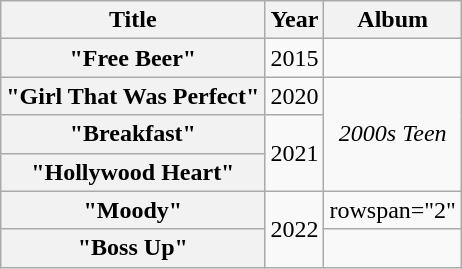<table class="wikitable plainrowheaders" style="text-align:center;">
<tr>
<th scope="col">Title</th>
<th scope="col">Year</th>
<th scope="col">Album</th>
</tr>
<tr>
<th scope="row">"Free Beer"</th>
<td>2015</td>
<td></td>
</tr>
<tr>
<th scope="row">"Girl That Was Perfect"</th>
<td>2020</td>
<td rowspan="3"><em>2000s Teen</em></td>
</tr>
<tr>
<th scope="row">"Breakfast"</th>
<td rowspan="2">2021</td>
</tr>
<tr>
<th scope="row">"Hollywood Heart"</th>
</tr>
<tr>
<th scope="row">"Moody"</th>
<td rowspan="2">2022</td>
<td>rowspan="2"  </td>
</tr>
<tr>
<th scope="row">"Boss Up"</th>
</tr>
</table>
